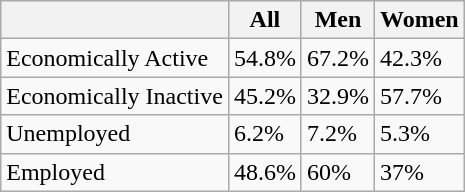<table class="wikitable">
<tr>
<th></th>
<th>All</th>
<th>Men</th>
<th>Women</th>
</tr>
<tr>
<td>Economically Active</td>
<td>54.8%</td>
<td>67.2%</td>
<td>42.3%</td>
</tr>
<tr>
<td>Economically Inactive</td>
<td>45.2%</td>
<td>32.9%</td>
<td>57.7%</td>
</tr>
<tr>
<td>Unemployed</td>
<td>6.2%</td>
<td>7.2%</td>
<td>5.3%</td>
</tr>
<tr>
<td>Employed</td>
<td>48.6%</td>
<td>60%</td>
<td>37%</td>
</tr>
</table>
